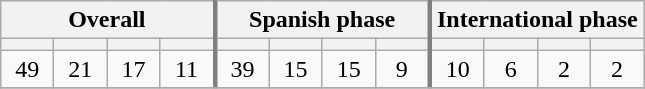<table class=wikitable style="text-align:center">
<tr>
<th colspan=4 style="border-right:3px solid grey;">Overall</th>
<th colspan=4 style="border-right:3px solid grey;">Spanish phase</th>
<th colspan=4>International phase</th>
</tr>
<tr>
<th width=28></th>
<th width=28></th>
<th width=28></th>
<th style="border-right:3px solid grey;" width=28></th>
<th width=28></th>
<th width=28></th>
<th width=28></th>
<th style="border-right:3px solid grey;" width=28></th>
<th width=28></th>
<th width=28></th>
<th width=28></th>
<th width=28></th>
</tr>
<tr>
<td>49</td>
<td>21</td>
<td>17</td>
<td style="border-right:3px solid grey;">11</td>
<td>39</td>
<td>15</td>
<td>15</td>
<td style="border-right:3px solid grey;">9</td>
<td>10</td>
<td>6</td>
<td>2</td>
<td>2</td>
</tr>
<tr>
</tr>
</table>
